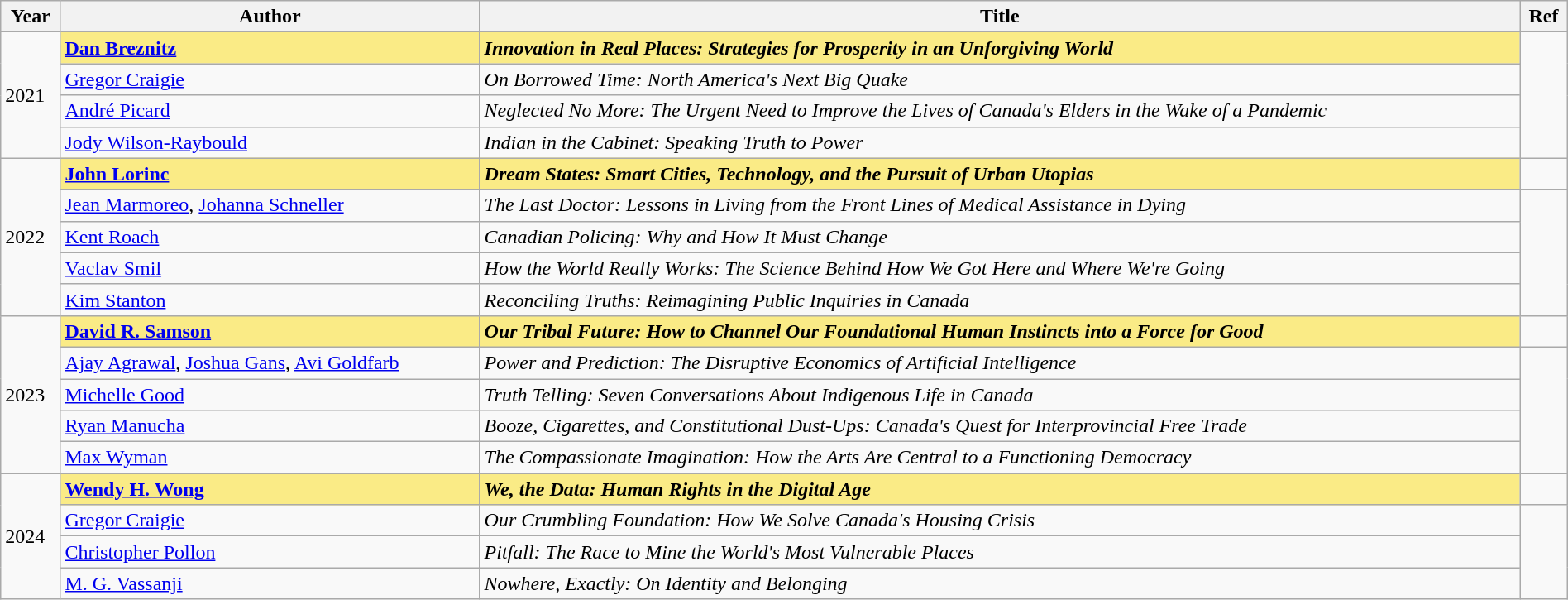<table class="wikitable" width="100%">
<tr>
<th>Year</th>
<th>Author</th>
<th>Title</th>
<th>Ref</th>
</tr>
<tr>
<td rowspan="4">2021</td>
<td style="background:#FAEB86"><strong><a href='#'>Dan Breznitz</a></strong></td>
<td style="background:#FAEB86"><strong><em>Innovation in Real Places: Strategies for Prosperity in an Unforgiving World</em></strong></td>
<td rowspan=4></td>
</tr>
<tr>
<td><a href='#'>Gregor Craigie</a></td>
<td><em>On Borrowed Time: North America's Next Big Quake</em></td>
</tr>
<tr>
<td><a href='#'>André Picard</a></td>
<td><em>Neglected No More: The Urgent Need to Improve the Lives of Canada's Elders in the Wake of a Pandemic</em></td>
</tr>
<tr>
<td><a href='#'>Jody Wilson-Raybould</a></td>
<td><em>Indian in the Cabinet: Speaking Truth to Power</em></td>
</tr>
<tr>
<td rowspan="5">2022</td>
<td style="background:#FAEB86"><strong><a href='#'>John Lorinc</a></strong></td>
<td style="background:#FAEB86"><strong><em>Dream States: Smart Cities, Technology, and the Pursuit of Urban Utopias</em></strong></td>
<td></td>
</tr>
<tr>
<td><a href='#'>Jean Marmoreo</a>, <a href='#'>Johanna Schneller</a></td>
<td><em>The Last Doctor: Lessons in Living from the Front Lines of Medical Assistance in Dying</em></td>
<td rowspan=4></td>
</tr>
<tr>
<td><a href='#'>Kent Roach</a></td>
<td><em>Canadian Policing: Why and How It Must Change</em></td>
</tr>
<tr>
<td><a href='#'>Vaclav Smil</a></td>
<td><em>How the World Really Works: The Science Behind How We Got Here and Where We're Going</em></td>
</tr>
<tr>
<td><a href='#'>Kim Stanton</a></td>
<td><em>Reconciling Truths: Reimagining Public Inquiries in Canada</em></td>
</tr>
<tr>
<td rowspan=5>2023</td>
<td style="background:#FAEB86"><strong><a href='#'>David R. Samson</a></strong></td>
<td style="background:#FAEB86"><strong><em>Our Tribal Future: How to Channel Our Foundational Human Instincts into a Force for Good</em></strong></td>
<td></td>
</tr>
<tr>
<td><a href='#'>Ajay Agrawal</a>, <a href='#'>Joshua Gans</a>, <a href='#'>Avi Goldfarb</a></td>
<td><em>Power and Prediction: The Disruptive Economics of Artificial Intelligence</em></td>
<td rowspan=4></td>
</tr>
<tr>
<td><a href='#'>Michelle Good</a></td>
<td><em>Truth Telling: Seven Conversations About Indigenous Life in Canada</em></td>
</tr>
<tr>
<td><a href='#'>Ryan Manucha</a></td>
<td><em>Booze, Cigarettes, and Constitutional Dust-Ups: Canada's Quest for Interprovincial Free Trade</em></td>
</tr>
<tr>
<td><a href='#'>Max Wyman</a></td>
<td><em>The Compassionate Imagination: How the Arts Are Central to a Functioning Democracy</em></td>
</tr>
<tr>
<td rowspan=4>2024</td>
<td style="background:#FAEB86"><strong><a href='#'>Wendy H. Wong</a></strong></td>
<td style="background:#FAEB86"><strong><em>We, the Data: Human Rights in the Digital Age</em></strong></td>
<td></td>
</tr>
<tr>
<td><a href='#'>Gregor Craigie</a></td>
<td><em>Our Crumbling Foundation: How We Solve Canada's Housing Crisis</em></td>
<td rowspan=3></td>
</tr>
<tr>
<td><a href='#'>Christopher Pollon</a></td>
<td><em>Pitfall: The Race to Mine the World's Most Vulnerable Places</em></td>
</tr>
<tr>
<td><a href='#'>M. G. Vassanji</a></td>
<td><em>Nowhere, Exactly: On Identity and Belonging</em></td>
</tr>
</table>
